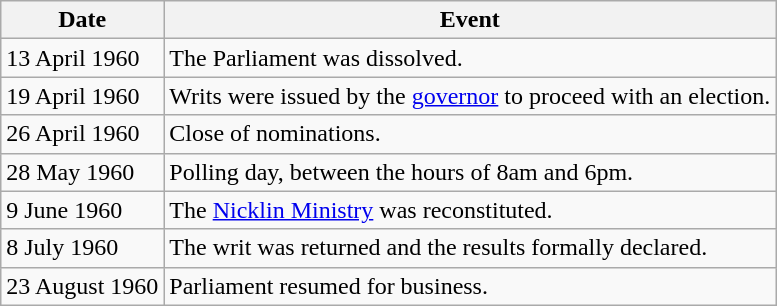<table class="wikitable">
<tr>
<th>Date</th>
<th>Event</th>
</tr>
<tr>
<td>13 April 1960</td>
<td>The Parliament was dissolved.</td>
</tr>
<tr>
<td>19 April 1960</td>
<td>Writs were issued by the <a href='#'>governor</a> to proceed with an election.</td>
</tr>
<tr>
<td>26 April 1960</td>
<td>Close of nominations.</td>
</tr>
<tr>
<td>28 May 1960</td>
<td>Polling day, between the hours of 8am and 6pm.</td>
</tr>
<tr>
<td>9 June 1960</td>
<td>The <a href='#'>Nicklin Ministry</a> was reconstituted.</td>
</tr>
<tr>
<td>8 July 1960</td>
<td>The writ was returned and the results formally declared.</td>
</tr>
<tr>
<td>23 August 1960</td>
<td>Parliament resumed for business.</td>
</tr>
</table>
